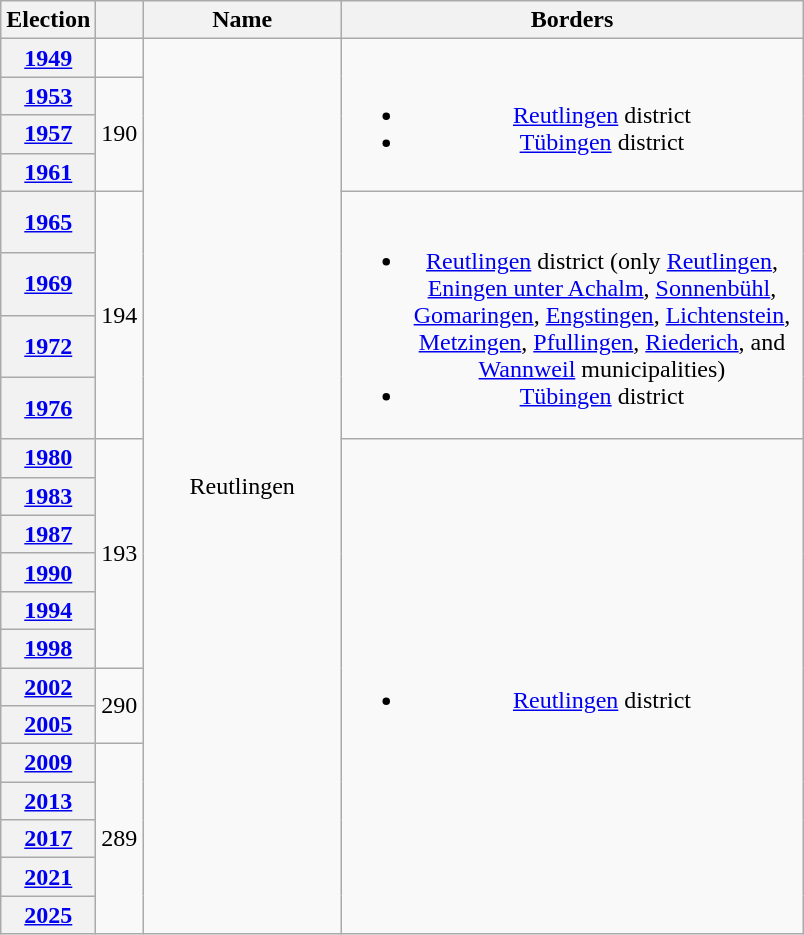<table class=wikitable style="text-align:center">
<tr>
<th>Election</th>
<th></th>
<th width=125px>Name</th>
<th width=300px>Borders</th>
</tr>
<tr>
<th><a href='#'>1949</a></th>
<td></td>
<td rowspan=21>Reutlingen</td>
<td rowspan=4><br><ul><li><a href='#'>Reutlingen</a> district</li><li><a href='#'>Tübingen</a> district</li></ul></td>
</tr>
<tr>
<th><a href='#'>1953</a></th>
<td rowspan=3>190</td>
</tr>
<tr>
<th><a href='#'>1957</a></th>
</tr>
<tr>
<th><a href='#'>1961</a></th>
</tr>
<tr>
<th><a href='#'>1965</a></th>
<td rowspan=4>194</td>
<td rowspan=4><br><ul><li><a href='#'>Reutlingen</a> district (only <a href='#'>Reutlingen</a>, <a href='#'>Eningen unter Achalm</a>, <a href='#'>Sonnenbühl</a>, <a href='#'>Gomaringen</a>, <a href='#'>Engstingen</a>, <a href='#'>Lichtenstein</a>, <a href='#'>Metzingen</a>, <a href='#'>Pfullingen</a>, <a href='#'>Riederich</a>, and <a href='#'>Wannweil</a> municipalities)</li><li><a href='#'>Tübingen</a> district</li></ul></td>
</tr>
<tr>
<th><a href='#'>1969</a></th>
</tr>
<tr>
<th><a href='#'>1972</a></th>
</tr>
<tr>
<th><a href='#'>1976</a></th>
</tr>
<tr>
<th><a href='#'>1980</a></th>
<td rowspan=6>193</td>
<td rowspan=13><br><ul><li><a href='#'>Reutlingen</a> district</li></ul></td>
</tr>
<tr>
<th><a href='#'>1983</a></th>
</tr>
<tr>
<th><a href='#'>1987</a></th>
</tr>
<tr>
<th><a href='#'>1990</a></th>
</tr>
<tr>
<th><a href='#'>1994</a></th>
</tr>
<tr>
<th><a href='#'>1998</a></th>
</tr>
<tr>
<th><a href='#'>2002</a></th>
<td rowspan=2>290</td>
</tr>
<tr>
<th><a href='#'>2005</a></th>
</tr>
<tr>
<th><a href='#'>2009</a></th>
<td rowspan=5>289</td>
</tr>
<tr>
<th><a href='#'>2013</a></th>
</tr>
<tr>
<th><a href='#'>2017</a></th>
</tr>
<tr>
<th><a href='#'>2021</a></th>
</tr>
<tr>
<th><a href='#'>2025</a></th>
</tr>
</table>
